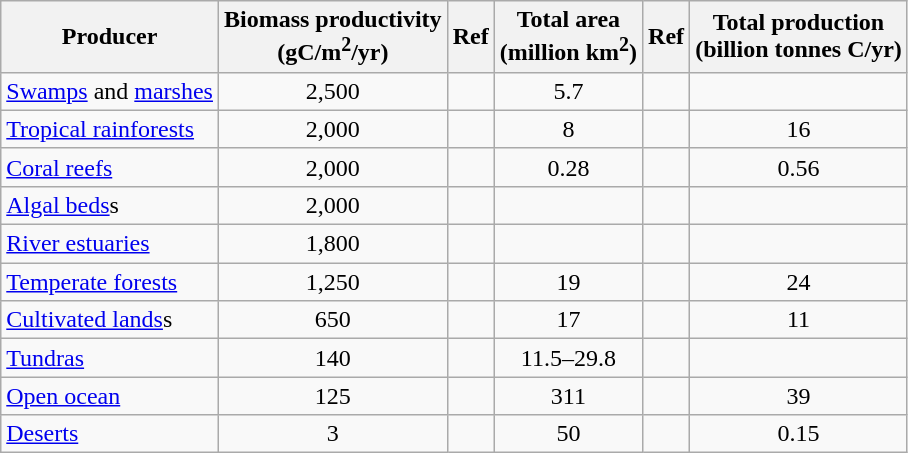<table class="wikitable sortable" border="1">
<tr>
<th>Producer</th>
<th>Biomass productivity<br>(gC/m<sup>2</sup>/yr)</th>
<th>Ref</th>
<th>Total area<br>(million km<sup>2</sup>)</th>
<th>Ref</th>
<th>Total production<br>(billion tonnes C/yr)</th>
</tr>
<tr>
<td><a href='#'>Swamps</a> and <a href='#'>marshes</a></td>
<td align="center">2,500</td>
<td></td>
<td align="center">5.7</td>
<td></td>
<td></td>
</tr>
<tr>
<td><a href='#'>Tropical rainforests</a></td>
<td align="center">2,000</td>
<td></td>
<td align="center">8</td>
<td></td>
<td align="center">16</td>
</tr>
<tr>
<td><a href='#'>Coral reefs</a></td>
<td align="center">2,000</td>
<td></td>
<td align="center">0.28</td>
<td></td>
<td align="center">0.56</td>
</tr>
<tr>
<td><a href='#'>Algal beds</a>s</td>
<td align="center">2,000</td>
<td></td>
<td></td>
<td></td>
<td></td>
</tr>
<tr>
<td><a href='#'>River estuaries</a></td>
<td align="center">1,800</td>
<td></td>
<td></td>
<td></td>
<td></td>
</tr>
<tr>
<td><a href='#'>Temperate forests</a></td>
<td align="center">1,250</td>
<td></td>
<td align="center">19</td>
<td></td>
<td align="center">24</td>
</tr>
<tr>
<td><a href='#'>Cultivated lands</a>s</td>
<td align="center">650</td>
<td></td>
<td align="center">17</td>
<td></td>
<td align="center">11</td>
</tr>
<tr>
<td><a href='#'>Tundras</a></td>
<td align="center">140</td>
<td></td>
<td align="center">11.5–29.8</td>
<td></td>
<td></td>
</tr>
<tr>
<td><a href='#'>Open ocean</a></td>
<td align="center">125</td>
<td></td>
<td align="center">311</td>
<td></td>
<td align="center">39</td>
</tr>
<tr>
<td><a href='#'>Deserts</a></td>
<td align="center">3</td>
<td></td>
<td align="center">50</td>
<td></td>
<td align="center">0.15</td>
</tr>
</table>
